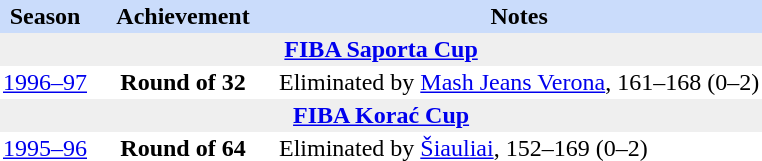<table class="toccolours" border="0" cellpadding="2" cellspacing="0" align="left" style="margin:0.5em;">
<tr bgcolor=#CADCFB>
<th>Season</th>
<th style="width:120px;">Achievement</th>
<th>Notes</th>
</tr>
<tr>
<th colspan="4" bgcolor=#EFEFEF><a href='#'>FIBA Saporta Cup</a></th>
</tr>
<tr>
<td align="center"><a href='#'>1996–97</a></td>
<td align="center"><strong>Round of 32</strong></td>
<td align="left">Eliminated by <a href='#'>Mash Jeans Verona</a>, 161–168 (0–2)</td>
</tr>
<tr>
<th colspan="4" bgcolor=#EFEFEF><a href='#'>FIBA Korać Cup</a></th>
</tr>
<tr>
<td align="center"><a href='#'>1995–96</a></td>
<td align="center"><strong>Round of 64</strong></td>
<td align="left">Eliminated by <a href='#'>Šiauliai</a>, 152–169 (0–2)</td>
</tr>
<tr>
</tr>
</table>
